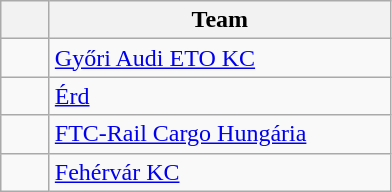<table class="wikitable" style="text-align:center">
<tr>
<th width=25></th>
<th width=220>Team</th>
</tr>
<tr>
<td></td>
<td align=left> <a href='#'>Győri Audi ETO KC</a></td>
</tr>
<tr>
<td></td>
<td align=left> <a href='#'>Érd</a></td>
</tr>
<tr>
<td></td>
<td align=left> <a href='#'>FTC-Rail Cargo Hungária</a></td>
</tr>
<tr>
<td></td>
<td align=left> <a href='#'>Fehérvár KC</a></td>
</tr>
</table>
